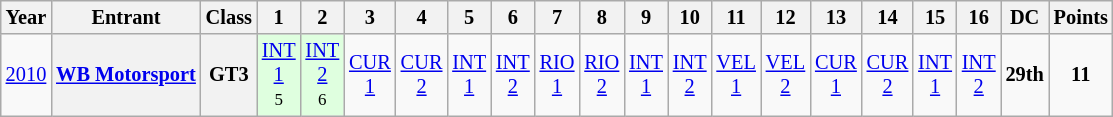<table class="wikitable" style="text-align:center; font-size:85%">
<tr>
<th>Year</th>
<th>Entrant</th>
<th>Class</th>
<th>1</th>
<th>2</th>
<th>3</th>
<th>4</th>
<th>5</th>
<th>6</th>
<th>7</th>
<th>8</th>
<th>9</th>
<th>10</th>
<th>11</th>
<th>12</th>
<th>13</th>
<th>14</th>
<th>15</th>
<th>16</th>
<th>DC</th>
<th>Points</th>
</tr>
<tr>
<td><a href='#'>2010</a></td>
<th><a href='#'>WB Motorsport</a></th>
<th><span>GT3</span></th>
<td style="background:#DFFFDF;"><a href='#'>INT<br>1</a><br><small>5</small></td>
<td style="background:#DFFFDF;"><a href='#'>INT<br>2</a><br><small>6</small></td>
<td><a href='#'>CUR<br>1</a></td>
<td><a href='#'>CUR<br>2</a></td>
<td><a href='#'>INT<br>1</a></td>
<td><a href='#'>INT<br>2</a></td>
<td><a href='#'>RIO<br>1</a></td>
<td><a href='#'>RIO<br>2</a></td>
<td><a href='#'>INT<br>1</a></td>
<td><a href='#'>INT<br>2</a></td>
<td><a href='#'>VEL<br>1</a></td>
<td><a href='#'>VEL<br>2</a></td>
<td><a href='#'>CUR<br>1</a></td>
<td><a href='#'>CUR<br>2</a></td>
<td><a href='#'>INT<br>1</a></td>
<td><a href='#'>INT<br>2</a></td>
<td><strong>29th</strong></td>
<td><strong>11</strong></td>
</tr>
</table>
